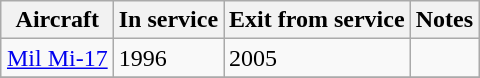<table class="wikitable" style="margin:1em auto;">
<tr>
<th>Aircraft</th>
<th>In service</th>
<th>Exit from service</th>
<th>Notes</th>
</tr>
<tr>
<td><a href='#'>Mil Mi-17</a></td>
<td>1996</td>
<td>2005</td>
<td></td>
</tr>
<tr>
</tr>
</table>
